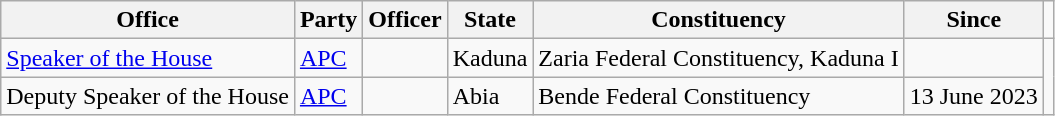<table class="sortable wikitable">
<tr>
<th>Office</th>
<th>Party</th>
<th>Officer</th>
<th>State</th>
<th>Constituency</th>
<th>Since</th>
<td></td>
</tr>
<tr>
<td><a href='#'>Speaker of the House</a></td>
<td><a href='#'>APC</a></td>
<td></td>
<td>Kaduna</td>
<td>Zaria Federal Constituency, Kaduna I</td>
<td></td>
</tr>
<tr>
<td>Deputy Speaker of the House</td>
<td><a href='#'>APC</a></td>
<td></td>
<td>Abia</td>
<td>Bende Federal Constituency</td>
<td>13 June 2023</td>
</tr>
</table>
